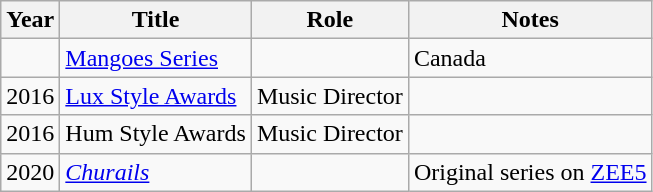<table class="wikitable">
<tr>
<th>Year</th>
<th>Title</th>
<th>Role</th>
<th>Notes</th>
</tr>
<tr>
<td></td>
<td><a href='#'>Mangoes Series</a></td>
<td></td>
<td>Canada</td>
</tr>
<tr>
<td>2016</td>
<td><a href='#'>Lux Style Awards</a></td>
<td>Music Director</td>
<td></td>
</tr>
<tr>
<td>2016</td>
<td>Hum Style Awards</td>
<td>Music Director</td>
<td></td>
</tr>
<tr>
<td>2020</td>
<td><em><a href='#'>Churails</a></em></td>
<td></td>
<td>Original series on <a href='#'>ZEE5</a></td>
</tr>
</table>
